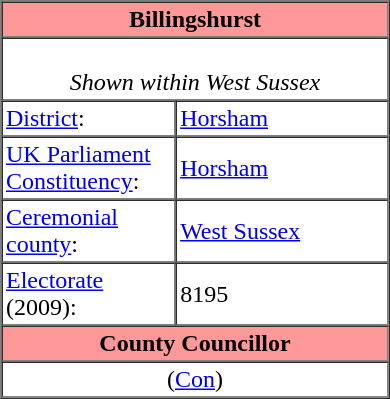<table class="vcard" border=1 cellpadding=2 cellspacing=0 align=right width=260 style=margin-left:0.5em;>
<tr>
<th class="fn org" colspan=2 align=center bgcolor="#ff9999"><strong>Billingshurst</strong></th>
</tr>
<tr>
<td colspan=2 align=center><br><em>Shown within West Sussex</em></td>
</tr>
<tr class="note">
<td width="45%"><a href='#'>District</a>:</td>
<td><a href='#'>Horsham</a></td>
</tr>
<tr class="note">
<td><a href='#'>UK Parliament Constituency</a>:</td>
<td><a href='#'>Horsham</a></td>
</tr>
<tr class="note">
<td><a href='#'>Ceremonial county</a>:</td>
<td><a href='#'>West Sussex</a></td>
</tr>
<tr class="note">
<td><a href='#'>Electorate</a> (2009):</td>
<td>8195</td>
</tr>
<tr>
<th colspan=2 align=center bgcolor="#ff9999">County Councillor</th>
</tr>
<tr>
<td colspan=2 align=center> (<a href='#'>Con</a>)</td>
</tr>
</table>
